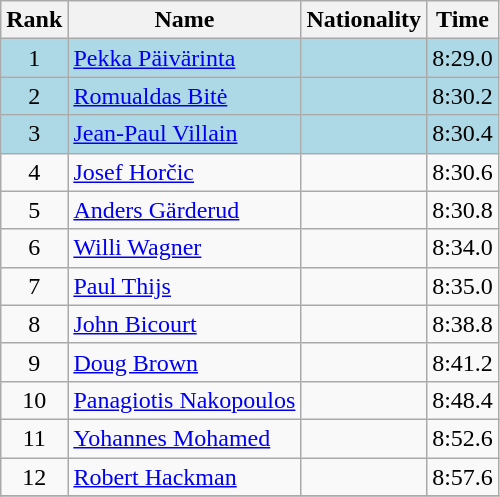<table class="wikitable sortable" style="text-align:center">
<tr>
<th>Rank</th>
<th>Name</th>
<th>Nationality</th>
<th>Time</th>
</tr>
<tr bgcolor=lightblue>
<td>1</td>
<td align=left><a href='#'>Pekka Päivärinta</a></td>
<td align=left></td>
<td>8:29.0</td>
</tr>
<tr bgcolor=lightblue>
<td>2</td>
<td align=left><a href='#'>Romualdas Bitė</a></td>
<td align=left></td>
<td>8:30.2</td>
</tr>
<tr bgcolor=lightblue>
<td>3</td>
<td align=left><a href='#'>Jean-Paul Villain</a></td>
<td align=left></td>
<td>8:30.4</td>
</tr>
<tr>
<td>4</td>
<td align=left><a href='#'>Josef Horčic</a></td>
<td align=left></td>
<td>8:30.6</td>
</tr>
<tr>
<td>5</td>
<td align=left><a href='#'>Anders Gärderud</a></td>
<td align=left></td>
<td>8:30.8</td>
</tr>
<tr>
<td>6</td>
<td align=left><a href='#'>Willi Wagner</a></td>
<td align=left></td>
<td>8:34.0</td>
</tr>
<tr>
<td>7</td>
<td align=left><a href='#'>Paul Thijs</a></td>
<td align=left></td>
<td>8:35.0</td>
</tr>
<tr>
<td>8</td>
<td align=left><a href='#'>John Bicourt</a></td>
<td align=left></td>
<td>8:38.8</td>
</tr>
<tr>
<td>9</td>
<td align=left><a href='#'>Doug Brown</a></td>
<td align=left></td>
<td>8:41.2</td>
</tr>
<tr>
<td>10</td>
<td align=left><a href='#'>Panagiotis Nakopoulos</a></td>
<td align=left></td>
<td>8:48.4</td>
</tr>
<tr>
<td>11</td>
<td align=left><a href='#'>Yohannes Mohamed</a></td>
<td align=left></td>
<td>8:52.6</td>
</tr>
<tr>
<td>12</td>
<td align=left><a href='#'>Robert Hackman</a></td>
<td align=left></td>
<td>8:57.6</td>
</tr>
<tr>
</tr>
</table>
